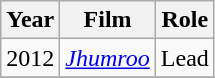<table class="wikitable">
<tr>
<th>Year</th>
<th>Film</th>
<th>Role</th>
</tr>
<tr>
<td>2012</td>
<td><em><a href='#'>Jhumroo</a></em></td>
<td>Lead</td>
</tr>
<tr>
</tr>
</table>
